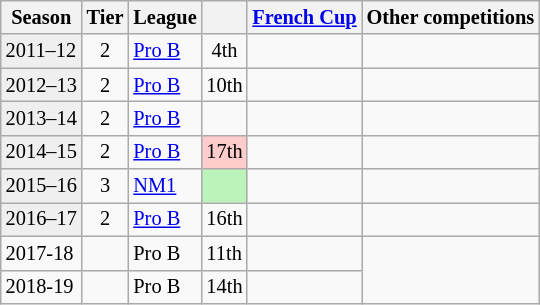<table class="wikitable" style="font-size:85%;">
<tr>
<th>Season</th>
<th>Tier</th>
<th>League</th>
<th></th>
<th><a href='#'>French Cup</a></th>
<th colspan=2>Other competitions</th>
</tr>
<tr>
<td style="background:#efefef;">2011–12</td>
<td align="center">2</td>
<td><a href='#'>Pro B</a></td>
<td align="center">4th</td>
<td></td>
<td colspan=2></td>
</tr>
<tr>
<td style="background:#efefef;">2012–13</td>
<td align="center">2</td>
<td><a href='#'>Pro B</a></td>
<td align="center">10th</td>
<td></td>
<td colspan=2></td>
</tr>
<tr>
<td style="background:#efefef;">2013–14</td>
<td align="center">2</td>
<td><a href='#'>Pro B</a></td>
<td></td>
<td></td>
<td colspan=2></td>
</tr>
<tr>
<td style="background:#efefef;">2014–15</td>
<td align="center">2</td>
<td><a href='#'>Pro B</a></td>
<td align="center" bgcolor=#fcc>17th</td>
<td></td>
<td colspan=2></td>
</tr>
<tr>
<td style="background:#efefef;">2015–16</td>
<td align="center">3</td>
<td><a href='#'>NM1</a></td>
<td style="background:#BBF3BB"></td>
<td></td>
<td colspan=2></td>
</tr>
<tr>
<td style="background:#efefef;">2016–17</td>
<td align="center">2</td>
<td><a href='#'>Pro B</a></td>
<td align="center">16th</td>
<td></td>
<td colspan=2></td>
</tr>
<tr>
<td>2017-18</td>
<td></td>
<td>Pro B</td>
<td>11th</td>
<td></td>
</tr>
<tr>
<td>2018-19</td>
<td></td>
<td>Pro B</td>
<td>14th</td>
<td></td>
</tr>
</table>
